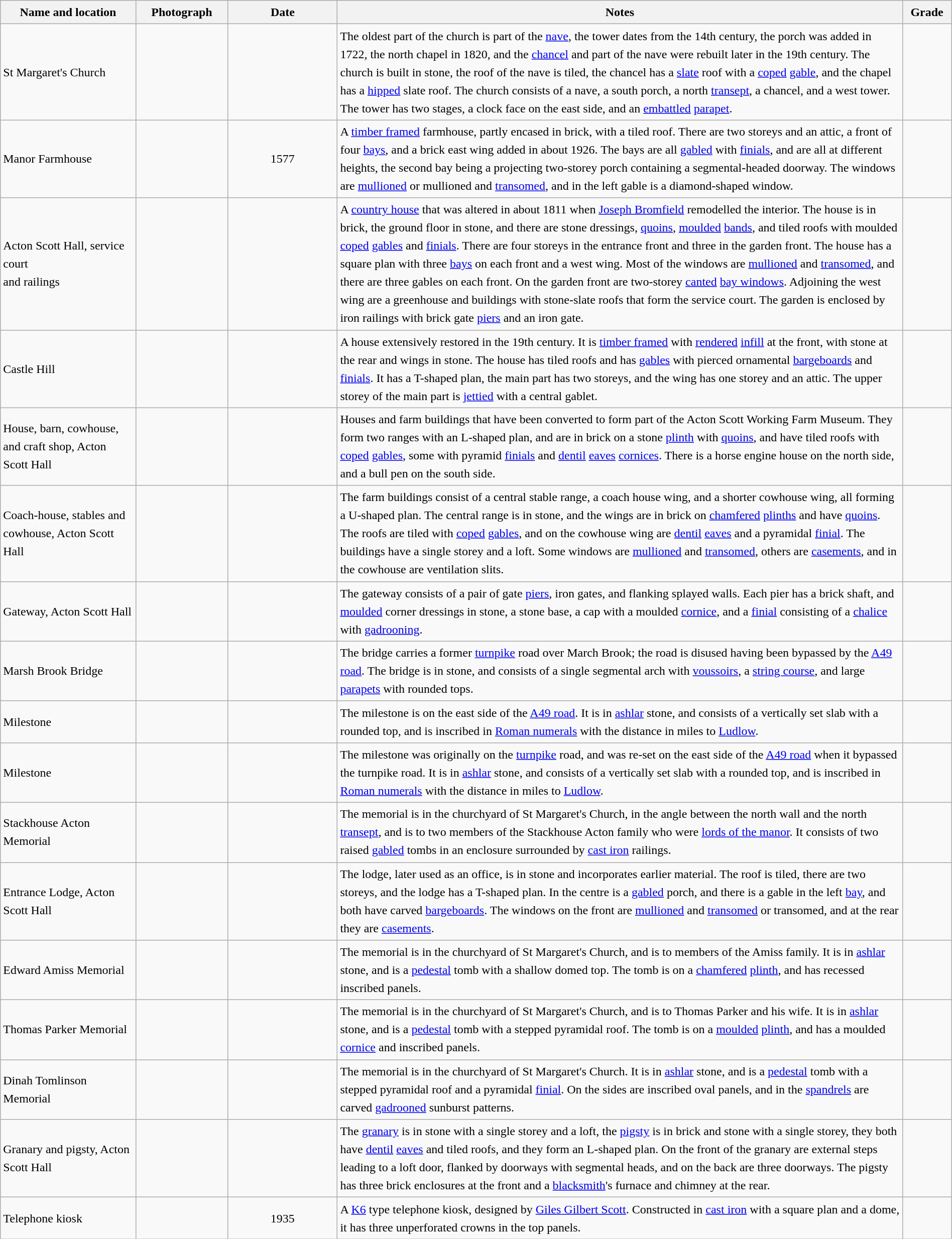<table class="wikitable sortable plainrowheaders" style="width:100%; border:0; text-align:left; line-height:150%;">
<tr>
<th scope="col"  style="width:150px">Name and location</th>
<th scope="col"  style="width:100px" class="unsortable">Photograph</th>
<th scope="col"  style="width:120px">Date</th>
<th scope="col"  style="width:650px" class="unsortable">Notes</th>
<th scope="col"  style="width:50px">Grade</th>
</tr>
<tr>
<td>St Margaret's Church<br><small></small></td>
<td></td>
<td align="center"></td>
<td>The oldest part of the church is part of the <a href='#'>nave</a>, the tower dates from the 14th century, the porch was added in 1722, the north chapel in 1820, and the <a href='#'>chancel</a> and part of the nave were rebuilt later in the 19th century.  The church is built in stone, the roof of the nave is tiled, the chancel has a <a href='#'>slate</a> roof with a <a href='#'>coped</a> <a href='#'>gable</a>, and the chapel has a <a href='#'>hipped</a> slate roof.  The church consists of a nave, a south porch, a north <a href='#'>transept</a>, a chancel, and a west tower.  The tower has two stages, a clock face on the east side, and an <a href='#'>embattled</a> <a href='#'>parapet</a>.</td>
<td align="center" ></td>
</tr>
<tr>
<td>Manor Farmhouse<br><small></small></td>
<td></td>
<td align="center">1577</td>
<td>A <a href='#'>timber framed</a> farmhouse, partly encased in brick, with a tiled roof.  There are two storeys and an attic, a front of four <a href='#'>bays</a>, and a brick east wing added in about 1926.  The bays are all <a href='#'>gabled</a> with <a href='#'>finials</a>, and are all at different heights, the second bay being a projecting two-storey porch containing a segmental-headed doorway.  The windows are <a href='#'>mullioned</a> or mullioned and <a href='#'>transomed</a>, and in the left gable is a diamond-shaped window.</td>
<td align="center" ></td>
</tr>
<tr>
<td>Acton Scott Hall, service court<br>and railings<br><small></small></td>
<td></td>
<td align="center"></td>
<td>A <a href='#'>country house</a> that was altered in about 1811 when <a href='#'>Joseph Bromfield</a> remodelled the interior.  The house is in brick, the ground floor in stone, and there are stone dressings, <a href='#'>quoins</a>, <a href='#'>moulded</a> <a href='#'>bands</a>, and tiled roofs with moulded <a href='#'>coped</a> <a href='#'>gables</a> and <a href='#'>finials</a>.  There are four storeys in the entrance front and three in the garden front.  The house has a square plan with three <a href='#'>bays</a> on each front and a west wing.  Most of the windows are <a href='#'>mullioned</a> and <a href='#'>transomed</a>, and there are three gables on each front.  On the garden front are two-storey <a href='#'>canted</a> <a href='#'>bay windows</a>.  Adjoining the west wing are a greenhouse and buildings with stone-slate roofs that form the service court.  The garden is enclosed by iron railings with brick gate <a href='#'>piers</a> and an iron gate.</td>
<td align="center" ></td>
</tr>
<tr>
<td>Castle Hill<br><small></small></td>
<td></td>
<td align="center"></td>
<td>A house extensively restored in the 19th century.  It is <a href='#'>timber framed</a> with <a href='#'>rendered</a> <a href='#'>infill</a> at the front, with stone at the rear and wings in stone.  The house has tiled roofs and has <a href='#'>gables</a> with pierced ornamental <a href='#'>bargeboards</a> and <a href='#'>finials</a>.  It has a T-shaped plan, the main part has two storeys, and the wing has one storey and an attic.  The upper storey of the main part is <a href='#'>jettied</a> with a central gablet.</td>
<td align="center" ></td>
</tr>
<tr>
<td>House, barn, cowhouse, and craft shop, Acton Scott Hall<br><small></small></td>
<td></td>
<td align="center"></td>
<td>Houses and farm buildings that have been converted to form part of the Acton Scott Working Farm Museum.  They form two ranges with an L-shaped plan, and are in brick on a stone <a href='#'>plinth</a> with <a href='#'>quoins</a>, and have tiled roofs with <a href='#'>coped</a> <a href='#'>gables</a>, some with pyramid <a href='#'>finials</a> and <a href='#'>dentil</a> <a href='#'>eaves</a> <a href='#'>cornices</a>.  There is a horse engine house on the north side, and a bull pen on the south side.</td>
<td align="center" ></td>
</tr>
<tr>
<td>Coach-house, stables and cowhouse, Acton Scott Hall<br><small></small></td>
<td></td>
<td align="center"></td>
<td>The farm buildings consist of a central stable range, a coach house wing, and a shorter cowhouse wing, all forming a U-shaped plan.  The central range is in stone, and the wings are in brick on <a href='#'>chamfered</a> <a href='#'>plinths</a> and have <a href='#'>quoins</a>.  The roofs are tiled with <a href='#'>coped</a> <a href='#'>gables</a>, and on the cowhouse wing are <a href='#'>dentil</a> <a href='#'>eaves</a> and a pyramidal <a href='#'>finial</a>.  The buildings have a single storey and a loft.  Some windows are <a href='#'>mullioned</a> and <a href='#'>transomed</a>, others are <a href='#'>casements</a>, and in the cowhouse are ventilation slits.</td>
<td align="center" ></td>
</tr>
<tr>
<td>Gateway, Acton Scott Hall<br><small></small></td>
<td></td>
<td align="center"></td>
<td>The gateway consists of a pair of gate <a href='#'>piers</a>, iron gates, and flanking splayed walls.  Each pier has a brick shaft, and <a href='#'>moulded</a> corner dressings in stone, a stone base, a cap with a moulded <a href='#'>cornice</a>, and a <a href='#'>finial</a> consisting of a <a href='#'>chalice</a> with <a href='#'>gadrooning</a>.</td>
<td align="center" ></td>
</tr>
<tr>
<td>Marsh Brook Bridge<br><small></small></td>
<td></td>
<td align="center"></td>
<td>The bridge carries a former <a href='#'>turnpike</a> road over March Brook; the road is disused having been bypassed by the <a href='#'>A49 road</a>.  The bridge is in stone, and consists of a single segmental arch with <a href='#'>voussoirs</a>, a <a href='#'>string course</a>, and large <a href='#'>parapets</a> with rounded tops.</td>
<td align="center" ></td>
</tr>
<tr>
<td>Milestone<br><small></small></td>
<td></td>
<td align="center"></td>
<td>The milestone is on the east side of the <a href='#'>A49 road</a>.  It is in <a href='#'>ashlar</a> stone, and consists of a vertically set slab with a rounded top, and is inscribed in <a href='#'>Roman numerals</a> with the distance in miles to <a href='#'>Ludlow</a>.</td>
<td align="center" ></td>
</tr>
<tr>
<td>Milestone<br><small></small></td>
<td></td>
<td align="center"></td>
<td>The milestone was originally on the <a href='#'>turnpike</a> road, and was re-set on the east side of the <a href='#'>A49 road</a> when it bypassed the turnpike road.  It is in <a href='#'>ashlar</a> stone, and consists of a vertically set slab with a rounded top, and is inscribed in <a href='#'>Roman numerals</a> with the distance in miles to <a href='#'>Ludlow</a>.</td>
<td align="center" ></td>
</tr>
<tr>
<td>Stackhouse Acton Memorial<br><small></small></td>
<td></td>
<td align="center"></td>
<td>The memorial is in the churchyard of St Margaret's Church, in the angle between the north wall and the north <a href='#'>transept</a>, and is to two members of the Stackhouse Acton family who were <a href='#'>lords of the manor</a>.  It consists of two raised <a href='#'>gabled</a> tombs in an enclosure surrounded by <a href='#'>cast iron</a> railings.</td>
<td align="center" ></td>
</tr>
<tr>
<td>Entrance Lodge, Acton Scott Hall<br><small></small></td>
<td></td>
<td align="center"></td>
<td>The lodge, later used as an office, is in stone and incorporates earlier material.  The roof is tiled, there are two storeys, and the lodge has a T-shaped plan.  In the centre is a <a href='#'>gabled</a> porch, and there is a gable in the left <a href='#'>bay</a>, and both have carved <a href='#'>bargeboards</a>.  The windows on the front are <a href='#'>mullioned</a> and <a href='#'>transomed</a> or transomed, and at the rear they are <a href='#'>casements</a>.</td>
<td align="center" ></td>
</tr>
<tr>
<td>Edward Amiss Memorial<br><small></small></td>
<td></td>
<td align="center"></td>
<td>The memorial is in the churchyard of St Margaret's Church, and is to members of the Amiss family.  It is in <a href='#'>ashlar</a> stone, and is a <a href='#'>pedestal</a> tomb with a shallow domed top.  The tomb is on a <a href='#'>chamfered</a> <a href='#'>plinth</a>, and has recessed inscribed panels.</td>
<td align="center" ></td>
</tr>
<tr>
<td>Thomas Parker Memorial<br><small></small></td>
<td></td>
<td align="center"></td>
<td>The memorial is in the churchyard of St Margaret's Church, and is to Thomas Parker and his wife. It is in <a href='#'>ashlar</a> stone, and is a <a href='#'>pedestal</a> tomb with a stepped pyramidal roof.  The tomb is on a <a href='#'>moulded</a> <a href='#'>plinth</a>, and has a moulded <a href='#'>cornice</a> and inscribed panels.</td>
<td align="center" ></td>
</tr>
<tr>
<td>Dinah Tomlinson Memorial<br><small></small></td>
<td></td>
<td align="center"></td>
<td>The memorial is in the churchyard of St Margaret's Church.  It is in <a href='#'>ashlar</a> stone, and is a <a href='#'>pedestal</a> tomb with a stepped pyramidal roof and a pyramidal <a href='#'>finial</a>.  On the sides are inscribed oval panels, and in the <a href='#'>spandrels</a> are carved <a href='#'>gadrooned</a> sunburst patterns.</td>
<td align="center" ></td>
</tr>
<tr>
<td>Granary and pigsty, Acton Scott Hall<br><small></small></td>
<td></td>
<td align="center"></td>
<td>The <a href='#'>granary</a> is in stone with a single storey and a loft, the <a href='#'>pigsty</a> is in brick and stone with a single storey, they both have <a href='#'>dentil</a> <a href='#'>eaves</a> and tiled roofs, and they form an L-shaped plan.  On the front of the granary are external steps leading to a loft door, flanked by doorways with segmental heads, and on the back are three doorways.  The pigsty has three brick enclosures at the front and a <a href='#'>blacksmith</a>'s furnace and chimney at the rear.</td>
<td align="center" ></td>
</tr>
<tr>
<td>Telephone kiosk<br><small></small></td>
<td></td>
<td align="center">1935</td>
<td>A <a href='#'>K6</a> type telephone kiosk, designed by <a href='#'>Giles Gilbert Scott</a>.  Constructed in <a href='#'>cast iron</a> with a square plan and a dome, it has three unperforated crowns in the top panels.</td>
<td align="center" ></td>
</tr>
<tr>
</tr>
</table>
